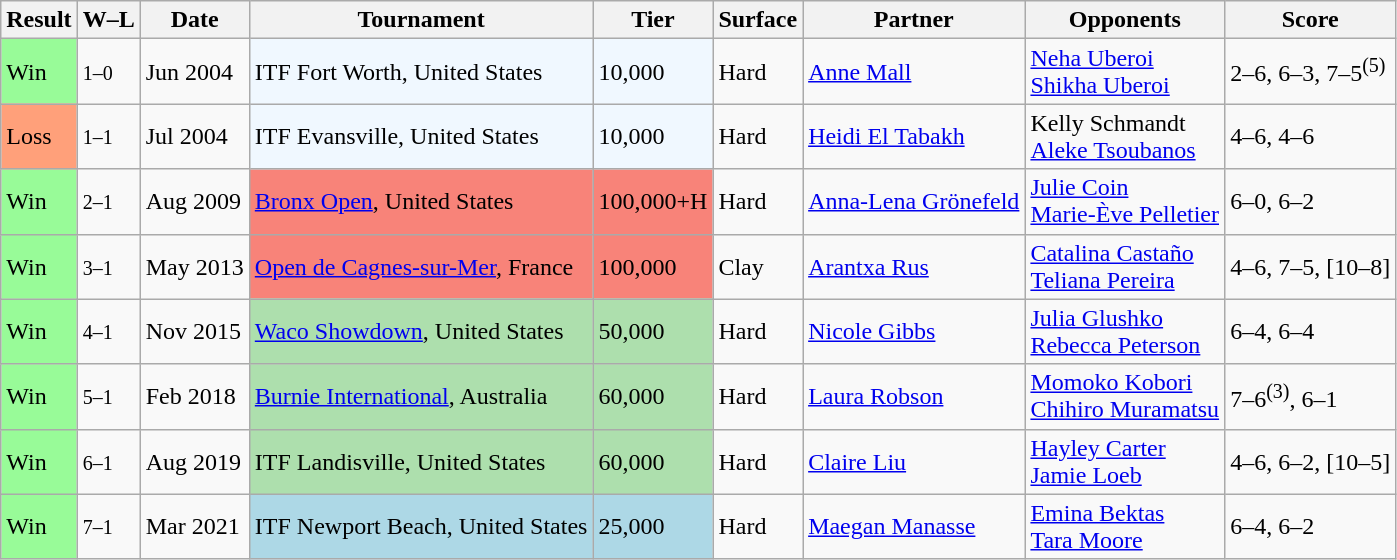<table class="sortable wikitable">
<tr>
<th>Result</th>
<th class="unsortable">W–L</th>
<th>Date</th>
<th>Tournament</th>
<th>Tier</th>
<th>Surface</th>
<th>Partner</th>
<th>Opponents</th>
<th class="unsortable">Score</th>
</tr>
<tr>
<td bgcolor="98FB98">Win</td>
<td><small>1–0</small></td>
<td>Jun 2004</td>
<td bgcolor="#f0f8ff">ITF Fort Worth, United States</td>
<td bgcolor="#f0f8ff">10,000</td>
<td>Hard</td>
<td> <a href='#'>Anne Mall</a></td>
<td> <a href='#'>Neha Uberoi</a> <br>  <a href='#'>Shikha Uberoi</a></td>
<td>2–6, 6–3, 7–5<sup>(5)</sup></td>
</tr>
<tr>
<td bgcolor="FFA07A">Loss</td>
<td><small>1–1</small></td>
<td>Jul 2004</td>
<td bgcolor="#f0f8ff">ITF Evansville, United States</td>
<td bgcolor="#f0f8ff">10,000</td>
<td>Hard</td>
<td> <a href='#'>Heidi El Tabakh</a></td>
<td> Kelly Schmandt <br>  <a href='#'>Aleke Tsoubanos</a></td>
<td>4–6, 4–6</td>
</tr>
<tr>
<td bgcolor="98FB98">Win</td>
<td><small>2–1</small></td>
<td>Aug 2009</td>
<td style="background:#f88379;"><a href='#'>Bronx Open</a>, United States</td>
<td style="background:#f88379;">100,000+H</td>
<td>Hard</td>
<td> <a href='#'>Anna-Lena Grönefeld</a></td>
<td> <a href='#'>Julie Coin</a> <br>  <a href='#'>Marie-Ève Pelletier</a></td>
<td>6–0, 6–2</td>
</tr>
<tr>
<td bgcolor="98FB98">Win</td>
<td><small>3–1</small></td>
<td>May 2013</td>
<td style="background:#f88379;"><a href='#'>Open de Cagnes-sur-Mer</a>, France</td>
<td style="background:#f88379;">100,000</td>
<td>Clay</td>
<td> <a href='#'>Arantxa Rus</a></td>
<td> <a href='#'>Catalina Castaño</a> <br>  <a href='#'>Teliana Pereira</a></td>
<td>4–6, 7–5, [10–8]</td>
</tr>
<tr>
<td bgcolor="98FB98">Win</td>
<td><small>4–1</small></td>
<td>Nov 2015</td>
<td style="background:#addfad;"><a href='#'>Waco Showdown</a>, United States</td>
<td style="background:#addfad;">50,000</td>
<td>Hard</td>
<td> <a href='#'>Nicole Gibbs</a></td>
<td> <a href='#'>Julia Glushko</a> <br>  <a href='#'>Rebecca Peterson</a></td>
<td>6–4, 6–4</td>
</tr>
<tr>
<td bgcolor="98FB98">Win</td>
<td><small>5–1</small></td>
<td>Feb 2018</td>
<td style="background:#addfad;"><a href='#'>Burnie International</a>, Australia</td>
<td style="background:#addfad;">60,000</td>
<td>Hard</td>
<td> <a href='#'>Laura Robson</a></td>
<td> <a href='#'>Momoko Kobori</a> <br>  <a href='#'>Chihiro Muramatsu</a></td>
<td>7–6<sup>(3)</sup>, 6–1</td>
</tr>
<tr>
<td bgcolor="98FB98">Win</td>
<td><small>6–1</small></td>
<td>Aug 2019</td>
<td style="background:#addfad;">ITF Landisville, United States</td>
<td style="background:#addfad;">60,000</td>
<td>Hard</td>
<td> <a href='#'>Claire Liu</a></td>
<td> <a href='#'>Hayley Carter</a> <br>  <a href='#'>Jamie Loeb</a></td>
<td>4–6, 6–2, [10–5]</td>
</tr>
<tr>
<td bgcolor="98FB98">Win</td>
<td><small>7–1</small></td>
<td>Mar 2021</td>
<td style="background:lightblue;">ITF Newport Beach, United States</td>
<td style="background:lightblue;">25,000</td>
<td>Hard</td>
<td> <a href='#'>Maegan Manasse</a></td>
<td> <a href='#'>Emina Bektas</a> <br>  <a href='#'>Tara Moore</a></td>
<td>6–4, 6–2</td>
</tr>
</table>
